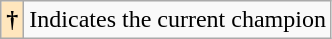<table class="wikitable">
<tr>
<th style="background-color: #ffe6bd">†</th>
<td>Indicates the current champion</td>
</tr>
</table>
